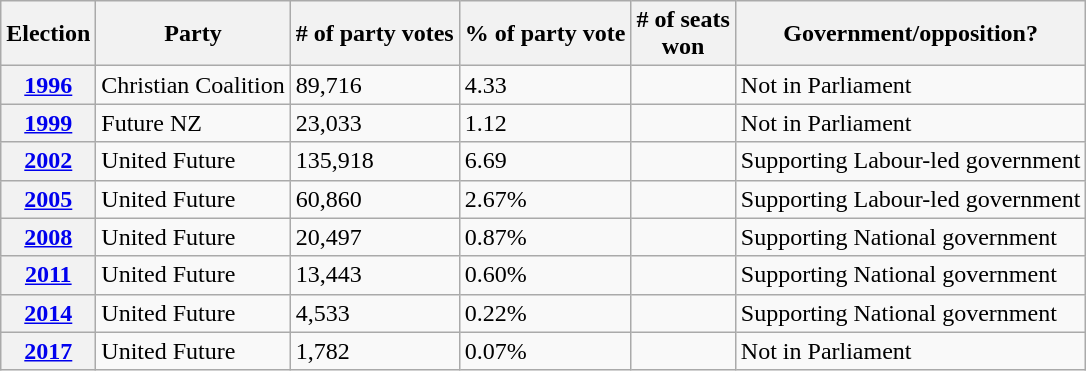<table class="wikitable">
<tr>
<th>Election</th>
<th>Party</th>
<th># of party votes</th>
<th>% of party vote</th>
<th># of seats<br>won</th>
<th>Government/opposition?</th>
</tr>
<tr>
<th><a href='#'>1996</a></th>
<td>Christian Coalition</td>
<td>89,716</td>
<td>4.33</td>
<td></td>
<td>Not in Parliament</td>
</tr>
<tr>
<th><a href='#'>1999</a></th>
<td>Future NZ</td>
<td>23,033</td>
<td>1.12</td>
<td></td>
<td>Not in Parliament</td>
</tr>
<tr>
<th><a href='#'>2002</a></th>
<td>United Future</td>
<td>135,918</td>
<td>6.69</td>
<td></td>
<td>Supporting Labour-led government</td>
</tr>
<tr>
<th><a href='#'>2005</a></th>
<td>United Future</td>
<td>60,860</td>
<td>2.67%</td>
<td></td>
<td>Supporting Labour-led government</td>
</tr>
<tr>
<th><a href='#'>2008</a></th>
<td>United Future</td>
<td>20,497</td>
<td>0.87%</td>
<td></td>
<td>Supporting National government</td>
</tr>
<tr>
<th><a href='#'>2011</a></th>
<td>United Future</td>
<td>13,443</td>
<td>0.60%</td>
<td></td>
<td>Supporting National government</td>
</tr>
<tr>
<th><a href='#'>2014</a></th>
<td>United Future</td>
<td>4,533</td>
<td>0.22%</td>
<td></td>
<td>Supporting National government</td>
</tr>
<tr>
<th><a href='#'>2017</a></th>
<td>United Future</td>
<td>1,782</td>
<td>0.07%</td>
<td></td>
<td>Not in Parliament</td>
</tr>
</table>
